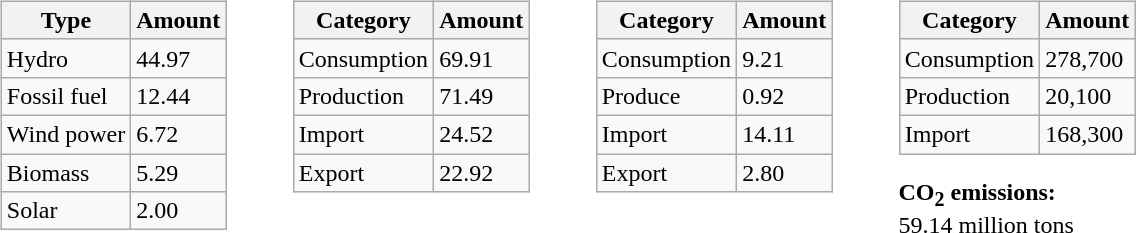<table>
<tr>
<td><br><table class=wikitable>
<tr>
<th>Type</th>
<th>Amount</th>
</tr>
<tr>
<td>Hydro</td>
<td>44.97</td>
</tr>
<tr>
<td>Fossil fuel</td>
<td>12.44</td>
</tr>
<tr>
<td>Wind power</td>
<td>6.72</td>
</tr>
<tr>
<td>Biomass</td>
<td>5.29</td>
</tr>
<tr>
<td>Solar</td>
<td>2.00</td>
</tr>
</table>
</td>
<td width=15em>     </td>
<td valign=top><br><table class=wikitable>
<tr>
<th>Category</th>
<th>Amount</th>
</tr>
<tr>
<td>Consumption</td>
<td>69.91</td>
</tr>
<tr>
<td>Production</td>
<td>71.49</td>
</tr>
<tr>
<td>Import</td>
<td>24.52</td>
</tr>
<tr>
<td>Export</td>
<td>22.92</td>
</tr>
</table>
</td>
<td width=15em>     </td>
<td valign=top><br><table class=wikitable>
<tr>
<th>Category</th>
<th>Amount</th>
</tr>
<tr>
<td>Consumption</td>
<td>9.21</td>
</tr>
<tr>
<td>Produce</td>
<td>0.92</td>
</tr>
<tr>
<td>Import</td>
<td>14.11</td>
</tr>
<tr>
<td>Export</td>
<td>2.80</td>
</tr>
</table>
</td>
<td width=15em>     </td>
<td valign=top><br><table class=wikitable>
<tr>
<th>Category</th>
<th>Amount</th>
</tr>
<tr>
<td>Consumption</td>
<td>278,700</td>
</tr>
<tr>
<td>Production</td>
<td>20,100</td>
</tr>
<tr>
<td>Import</td>
<td>168,300</td>
</tr>
</table>
<strong>CO<sub>2</sub> emissions:</strong><br>59.14 million tons</td>
</tr>
</table>
